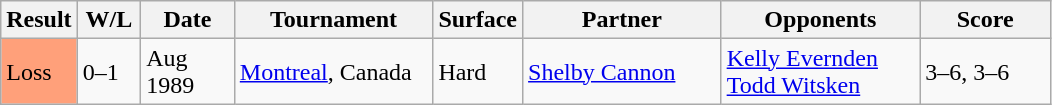<table class="sortable wikitable">
<tr>
<th style="width:35px">Result</th>
<th style="width:35px" class="unsortable">W/L</th>
<th style="width:55px">Date</th>
<th style="width:125px">Tournament</th>
<th style="width:50px">Surface</th>
<th style="width:125px">Partner</th>
<th style="width:125px">Opponents</th>
<th style="width:80px" class="unsortable">Score</th>
</tr>
<tr>
<td style="background:#ffa07a;">Loss</td>
<td>0–1</td>
<td>Aug 1989</td>
<td><a href='#'>Montreal</a>, Canada</td>
<td>Hard</td>
<td> <a href='#'>Shelby Cannon</a></td>
<td> <a href='#'>Kelly Evernden</a><br> <a href='#'>Todd Witsken</a></td>
<td>3–6, 3–6</td>
</tr>
</table>
